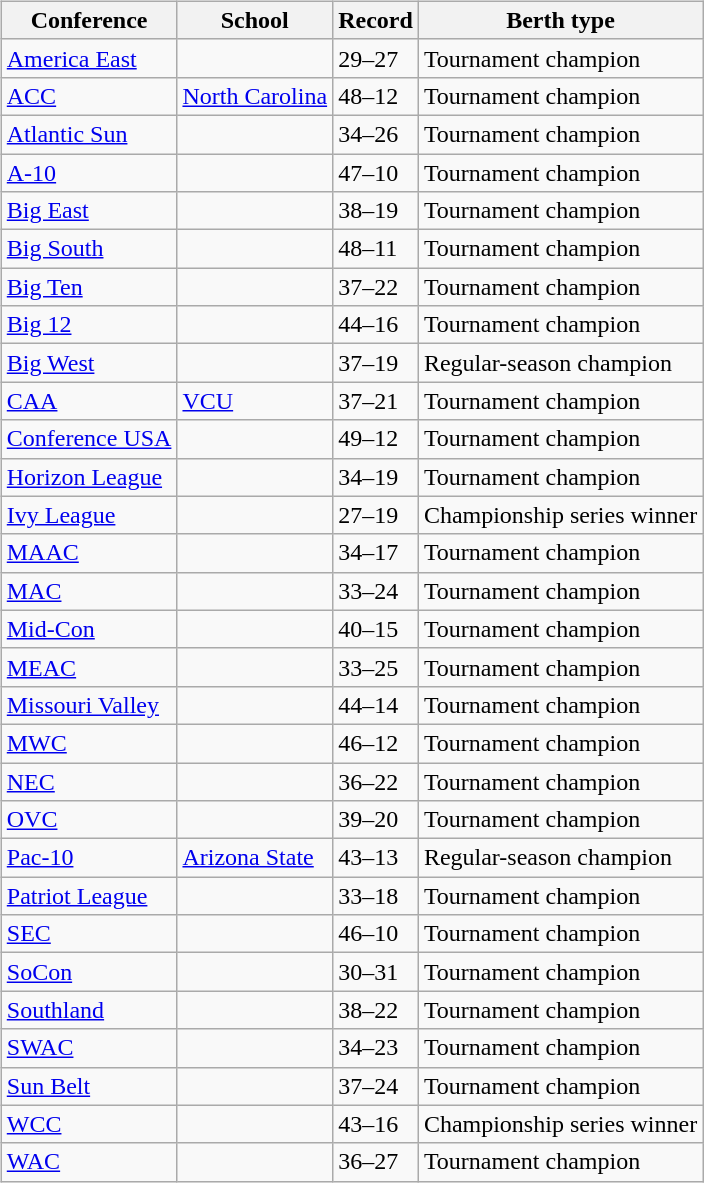<table>
<tr>
<td valign=top><br><table class="wikitable sortable">
<tr>
<th>Conference</th>
<th>School</th>
<th>Record</th>
<th>Berth type</th>
</tr>
<tr>
<td><a href='#'>America East</a></td>
<td></td>
<td>29–27</td>
<td>Tournament champion</td>
</tr>
<tr>
<td><a href='#'>ACC</a></td>
<td><a href='#'>North Carolina</a></td>
<td>48–12</td>
<td>Tournament champion</td>
</tr>
<tr>
<td><a href='#'>Atlantic Sun</a></td>
<td></td>
<td>34–26</td>
<td>Tournament champion</td>
</tr>
<tr>
<td><a href='#'>A-10</a></td>
<td></td>
<td>47–10</td>
<td>Tournament champion</td>
</tr>
<tr>
<td><a href='#'>Big East</a></td>
<td></td>
<td>38–19</td>
<td>Tournament champion</td>
</tr>
<tr>
<td><a href='#'>Big South</a></td>
<td></td>
<td>48–11</td>
<td>Tournament champion</td>
</tr>
<tr>
<td><a href='#'>Big Ten</a></td>
<td></td>
<td>37–22</td>
<td>Tournament champion</td>
</tr>
<tr>
<td><a href='#'>Big 12</a></td>
<td></td>
<td>44–16</td>
<td>Tournament champion</td>
</tr>
<tr>
<td><a href='#'>Big West</a></td>
<td></td>
<td>37–19</td>
<td>Regular-season champion</td>
</tr>
<tr>
<td><a href='#'>CAA</a></td>
<td><a href='#'>VCU</a></td>
<td>37–21</td>
<td>Tournament champion</td>
</tr>
<tr>
<td><a href='#'>Conference USA</a></td>
<td></td>
<td>49–12</td>
<td>Tournament champion</td>
</tr>
<tr>
<td><a href='#'>Horizon League</a></td>
<td></td>
<td>34–19</td>
<td>Tournament champion</td>
</tr>
<tr>
<td><a href='#'>Ivy League</a></td>
<td></td>
<td>27–19</td>
<td>Championship series winner</td>
</tr>
<tr>
<td><a href='#'>MAAC</a></td>
<td></td>
<td>34–17</td>
<td>Tournament champion</td>
</tr>
<tr>
<td><a href='#'>MAC</a></td>
<td></td>
<td>33–24</td>
<td>Tournament champion</td>
</tr>
<tr>
<td><a href='#'>Mid-Con</a></td>
<td></td>
<td>40–15</td>
<td>Tournament champion</td>
</tr>
<tr>
<td><a href='#'>MEAC</a></td>
<td></td>
<td>33–25</td>
<td>Tournament champion</td>
</tr>
<tr>
<td><a href='#'>Missouri Valley</a></td>
<td></td>
<td>44–14</td>
<td>Tournament champion</td>
</tr>
<tr>
<td><a href='#'>MWC</a></td>
<td></td>
<td>46–12</td>
<td>Tournament champion</td>
</tr>
<tr>
<td><a href='#'>NEC</a></td>
<td></td>
<td>36–22</td>
<td>Tournament champion</td>
</tr>
<tr>
<td><a href='#'>OVC</a></td>
<td></td>
<td>39–20</td>
<td>Tournament champion</td>
</tr>
<tr>
<td><a href='#'>Pac-10</a></td>
<td><a href='#'>Arizona State</a></td>
<td>43–13</td>
<td>Regular-season champion</td>
</tr>
<tr>
<td><a href='#'>Patriot League</a></td>
<td></td>
<td>33–18</td>
<td>Tournament champion</td>
</tr>
<tr>
<td><a href='#'>SEC</a></td>
<td></td>
<td>46–10</td>
<td>Tournament champion</td>
</tr>
<tr>
<td><a href='#'>SoCon</a></td>
<td></td>
<td>30–31</td>
<td>Tournament champion</td>
</tr>
<tr>
<td><a href='#'>Southland</a></td>
<td></td>
<td>38–22</td>
<td>Tournament champion</td>
</tr>
<tr>
<td><a href='#'>SWAC</a></td>
<td></td>
<td>34–23</td>
<td>Tournament champion</td>
</tr>
<tr>
<td><a href='#'>Sun Belt</a></td>
<td></td>
<td>37–24</td>
<td>Tournament champion</td>
</tr>
<tr>
<td><a href='#'>WCC</a></td>
<td></td>
<td>43–16</td>
<td>Championship series winner</td>
</tr>
<tr>
<td><a href='#'>WAC</a></td>
<td></td>
<td>36–27</td>
<td>Tournament champion</td>
</tr>
</table>
</td>
</tr>
</table>
